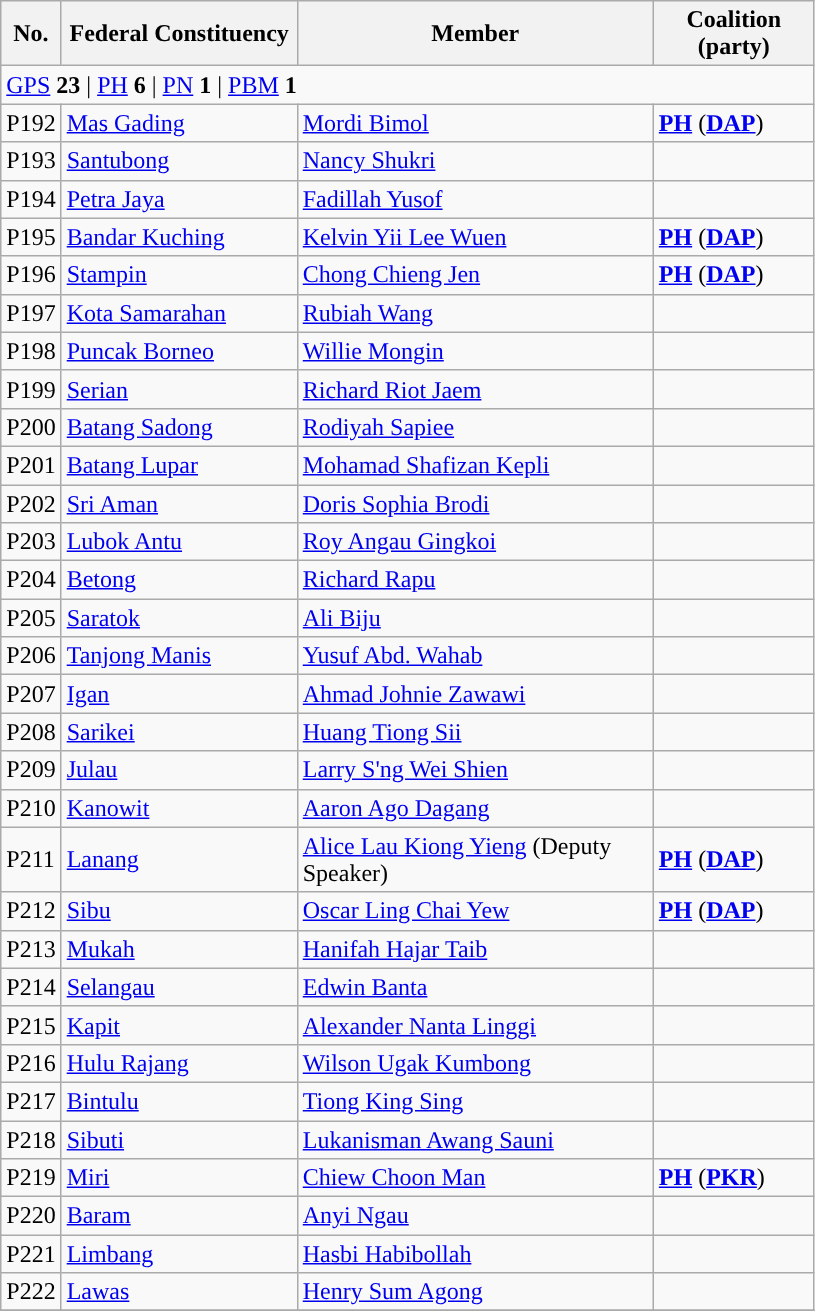<table class="wikitable sortable">
<tr>
<th style="width:30px;">No.</th>
<th style="width:150px;">Federal Constituency</th>
<th style="width:230px;">Member</th>
<th style="width:100px;">Coalition (party)</th>
</tr>
<tr>
<td colspan="4"><a href='#'>GPS</a> <strong>23</strong> | <a href='#'>PH</a> <strong>6</strong> | <a href='#'>PN</a> <strong>1</strong> | <a href='#'>PBM</a> <strong>1</strong></td>
</tr>
<tr>
<td>P192</td>
<td><a href='#'>Mas Gading</a></td>
<td><a href='#'>Mordi Bimol</a></td>
<td><strong><a href='#'>PH</a></strong> (<strong><a href='#'>DAP</a></strong>)</td>
</tr>
<tr>
<td>P193</td>
<td><a href='#'>Santubong</a></td>
<td><a href='#'>Nancy Shukri</a></td>
<td></td>
</tr>
<tr>
<td>P194</td>
<td><a href='#'>Petra Jaya</a></td>
<td><a href='#'>Fadillah Yusof</a></td>
<td></td>
</tr>
<tr>
<td>P195</td>
<td><a href='#'>Bandar Kuching</a></td>
<td><a href='#'>Kelvin Yii Lee Wuen</a></td>
<td><strong><a href='#'>PH</a></strong> (<strong><a href='#'>DAP</a></strong>)</td>
</tr>
<tr>
<td>P196</td>
<td><a href='#'>Stampin</a></td>
<td><a href='#'>Chong Chieng Jen</a></td>
<td><strong><a href='#'>PH</a></strong> (<strong><a href='#'>DAP</a></strong>)</td>
</tr>
<tr>
<td>P197</td>
<td><a href='#'>Kota Samarahan</a></td>
<td><a href='#'>Rubiah Wang</a></td>
<td></td>
</tr>
<tr>
<td>P198</td>
<td><a href='#'>Puncak Borneo</a></td>
<td><a href='#'>Willie Mongin</a></td>
<td></td>
</tr>
<tr>
<td>P199</td>
<td><a href='#'>Serian</a></td>
<td><a href='#'>Richard Riot Jaem</a></td>
<td></td>
</tr>
<tr>
<td>P200</td>
<td><a href='#'>Batang Sadong</a></td>
<td><a href='#'>Rodiyah Sapiee</a></td>
<td></td>
</tr>
<tr>
<td>P201</td>
<td><a href='#'>Batang Lupar</a></td>
<td><a href='#'>Mohamad Shafizan Kepli</a></td>
<td></td>
</tr>
<tr>
<td>P202</td>
<td><a href='#'>Sri Aman</a></td>
<td><a href='#'>Doris Sophia Brodi</a></td>
<td></td>
</tr>
<tr>
<td>P203</td>
<td><a href='#'>Lubok Antu</a></td>
<td><a href='#'>Roy Angau Gingkoi</a></td>
<td></td>
</tr>
<tr>
<td>P204</td>
<td><a href='#'>Betong</a></td>
<td><a href='#'>Richard Rapu</a></td>
<td></td>
</tr>
<tr>
<td>P205</td>
<td><a href='#'>Saratok</a></td>
<td><a href='#'>Ali Biju</a></td>
<td></td>
</tr>
<tr>
<td>P206</td>
<td><a href='#'>Tanjong Manis</a></td>
<td><a href='#'>Yusuf Abd. Wahab</a></td>
<td></td>
</tr>
<tr>
<td>P207</td>
<td><a href='#'>Igan</a></td>
<td><a href='#'>Ahmad Johnie Zawawi</a></td>
<td></td>
</tr>
<tr>
<td>P208</td>
<td><a href='#'>Sarikei</a></td>
<td><a href='#'>Huang Tiong Sii</a></td>
<td></td>
</tr>
<tr>
<td>P209</td>
<td><a href='#'>Julau</a></td>
<td><a href='#'>Larry S'ng Wei Shien</a></td>
<td></td>
</tr>
<tr>
<td>P210</td>
<td><a href='#'>Kanowit</a></td>
<td><a href='#'>Aaron Ago Dagang</a></td>
<td></td>
</tr>
<tr>
<td>P211</td>
<td><a href='#'>Lanang</a></td>
<td><a href='#'>Alice Lau Kiong Yieng</a> (Deputy Speaker)</td>
<td><strong><a href='#'>PH</a></strong> (<strong><a href='#'>DAP</a></strong>)</td>
</tr>
<tr>
<td>P212</td>
<td><a href='#'>Sibu</a></td>
<td><a href='#'>Oscar Ling Chai Yew</a></td>
<td><strong><a href='#'>PH</a></strong> (<strong><a href='#'>DAP</a></strong>)</td>
</tr>
<tr>
<td>P213</td>
<td><a href='#'>Mukah</a></td>
<td><a href='#'>Hanifah Hajar Taib</a></td>
<td></td>
</tr>
<tr>
<td>P214</td>
<td><a href='#'>Selangau</a></td>
<td><a href='#'>Edwin Banta</a></td>
<td></td>
</tr>
<tr>
<td>P215</td>
<td><a href='#'>Kapit</a></td>
<td><a href='#'>Alexander Nanta Linggi</a></td>
<td></td>
</tr>
<tr>
<td>P216</td>
<td><a href='#'>Hulu Rajang</a></td>
<td><a href='#'>Wilson Ugak Kumbong</a></td>
<td></td>
</tr>
<tr>
<td>P217</td>
<td><a href='#'>Bintulu</a></td>
<td><a href='#'>Tiong King Sing</a></td>
<td></td>
</tr>
<tr>
<td>P218</td>
<td><a href='#'>Sibuti</a></td>
<td><a href='#'>Lukanisman Awang Sauni</a></td>
<td></td>
</tr>
<tr>
<td>P219</td>
<td><a href='#'>Miri</a></td>
<td><a href='#'>Chiew Choon Man</a></td>
<td><strong><a href='#'>PH</a></strong>  (<strong><a href='#'>PKR</a></strong>)</td>
</tr>
<tr>
<td>P220</td>
<td><a href='#'>Baram</a></td>
<td><a href='#'>Anyi Ngau</a></td>
<td></td>
</tr>
<tr>
<td>P221</td>
<td><a href='#'>Limbang</a></td>
<td><a href='#'>Hasbi Habibollah</a></td>
<td></td>
</tr>
<tr>
<td>P222</td>
<td><a href='#'>Lawas</a></td>
<td><a href='#'>Henry Sum Agong</a></td>
<td></td>
</tr>
<tr>
</tr>
</table>
